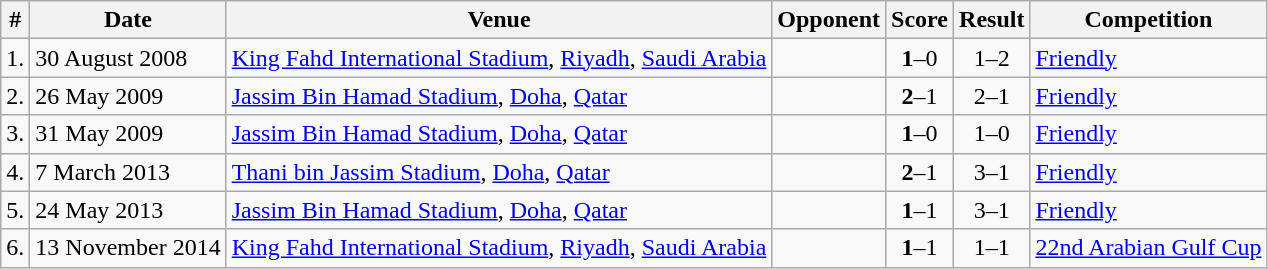<table class="wikitable">
<tr>
<th>#</th>
<th>Date</th>
<th>Venue</th>
<th>Opponent</th>
<th>Score</th>
<th>Result</th>
<th>Competition</th>
</tr>
<tr>
<td>1.</td>
<td>30 August 2008</td>
<td><a href='#'>King Fahd International Stadium</a>, <a href='#'>Riyadh</a>, <a href='#'>Saudi Arabia</a></td>
<td></td>
<td align=center><strong>1</strong>–0</td>
<td align=center>1–2</td>
<td><a href='#'>Friendly</a></td>
</tr>
<tr>
<td>2.</td>
<td>26 May 2009</td>
<td><a href='#'>Jassim Bin Hamad Stadium</a>, <a href='#'>Doha</a>, <a href='#'>Qatar</a></td>
<td></td>
<td align=center><strong>2</strong>–1</td>
<td align=center>2–1</td>
<td><a href='#'>Friendly</a></td>
</tr>
<tr>
<td>3.</td>
<td>31 May 2009</td>
<td><a href='#'>Jassim Bin Hamad Stadium</a>, <a href='#'>Doha</a>, <a href='#'>Qatar</a></td>
<td></td>
<td align=center><strong>1</strong>–0</td>
<td align=center>1–0</td>
<td><a href='#'>Friendly</a></td>
</tr>
<tr>
<td>4.</td>
<td>7 March 2013</td>
<td><a href='#'>Thani bin Jassim Stadium</a>, <a href='#'>Doha</a>, <a href='#'>Qatar</a></td>
<td></td>
<td align=center><strong>2</strong>–1</td>
<td align=center>3–1</td>
<td><a href='#'>Friendly</a></td>
</tr>
<tr>
<td>5.</td>
<td>24 May 2013</td>
<td><a href='#'>Jassim Bin Hamad Stadium</a>, <a href='#'>Doha</a>, <a href='#'>Qatar</a></td>
<td></td>
<td align=center><strong>1</strong>–1</td>
<td align=center>3–1</td>
<td><a href='#'>Friendly</a></td>
</tr>
<tr>
<td>6.</td>
<td>13 November 2014</td>
<td><a href='#'>King Fahd International Stadium</a>, <a href='#'>Riyadh</a>, <a href='#'>Saudi Arabia</a></td>
<td></td>
<td align=center><strong>1</strong>–1</td>
<td align=center>1–1</td>
<td><a href='#'>22nd Arabian Gulf Cup</a></td>
</tr>
</table>
